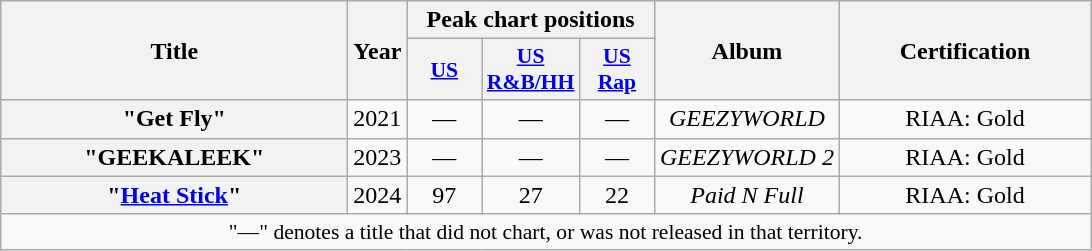<table class="wikitable plainrowheaders" style="text-align:center;">
<tr>
<th rowspan="2" scope="col" style="width:14em;">Title</th>
<th rowspan="2" scope="col" style="width:1em;">Year</th>
<th colspan="3">Peak chart positions</th>
<th rowspan="2">Album</th>
<th rowspan="2" scope="col" style="width:10em;">Certification</th>
</tr>
<tr>
<th scope="col" style="width:3em;font-size:90%;"><a href='#'>US</a><br></th>
<th scope="col" style="width:3em;font-size:90%;"><a href='#'>US<br>R&B/HH</a></th>
<th scope="col" style="width:3em;font-size:90%;"><a href='#'>US<br>Rap</a></th>
</tr>
<tr>
<th scope="row">"Get Fly"<br></th>
<td>2021</td>
<td>—</td>
<td>—</td>
<td>—</td>
<td><em>GEEZYWORLD</em></td>
<td>RIAA: Gold</td>
</tr>
<tr>
<th scope="row">"GEEKALEEK" <br></th>
<td>2023</td>
<td>—</td>
<td>—</td>
<td>—</td>
<td><em>GEEZYWORLD 2</em></td>
<td>RIAA: Gold</td>
</tr>
<tr>
<th scope="row">"<a href='#'>Heat Stick</a>"<br></th>
<td>2024</td>
<td>97</td>
<td>27</td>
<td>22</td>
<td><em>Paid N Full</em></td>
<td>RIAA: Gold</td>
</tr>
<tr>
<td colspan="7" style="font-size:90%">"—" denotes a title that did not chart, or was not released in that territory.</td>
</tr>
</table>
